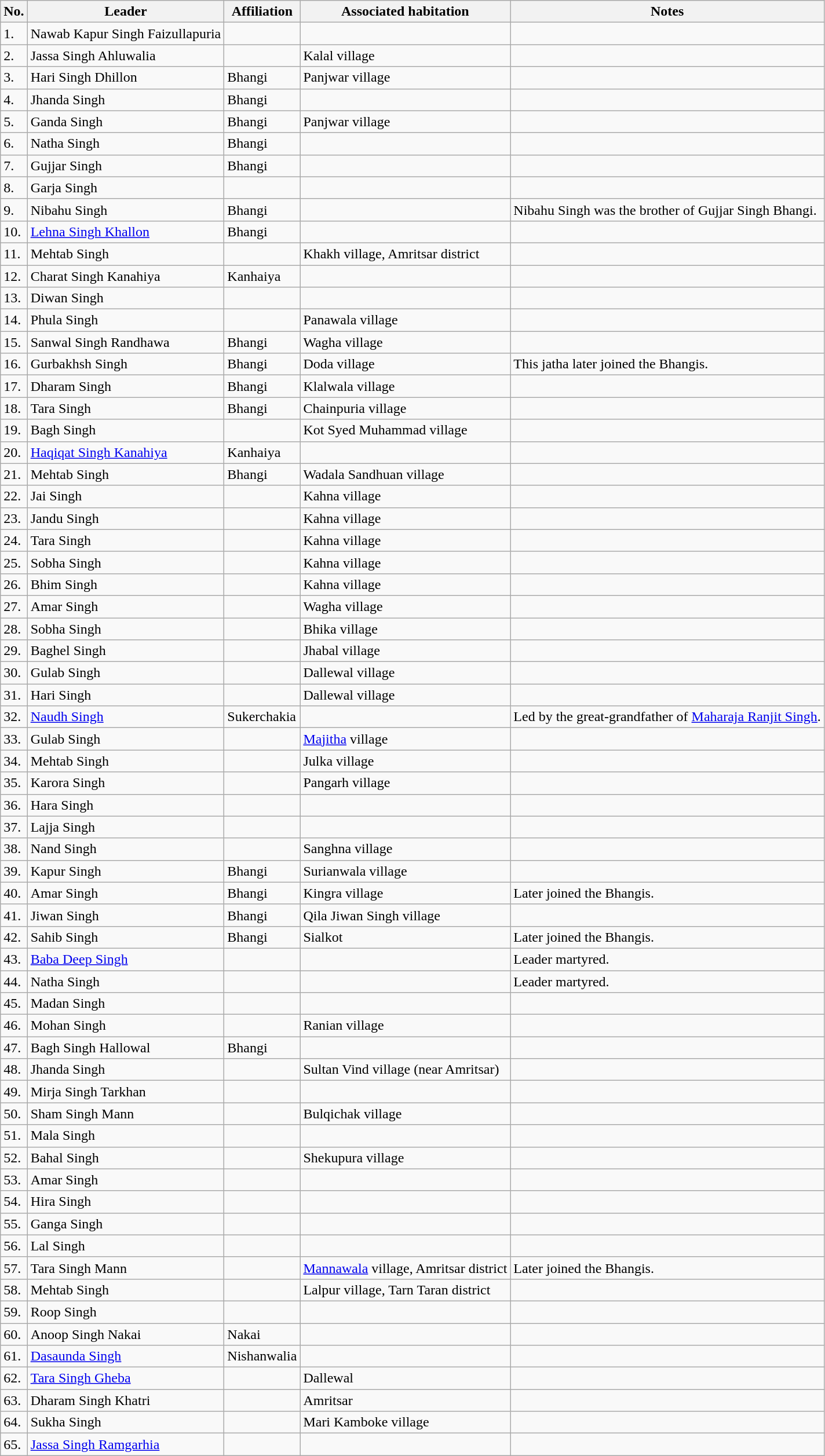<table class="wikitable">
<tr>
<th>No.</th>
<th>Leader</th>
<th>Affiliation</th>
<th>Associated habitation</th>
<th>Notes</th>
</tr>
<tr>
<td>1.</td>
<td>Nawab Kapur Singh Faizullapuria</td>
<td></td>
<td></td>
<td></td>
</tr>
<tr>
<td>2.</td>
<td>Jassa Singh Ahluwalia</td>
<td></td>
<td>Kalal village</td>
<td></td>
</tr>
<tr>
<td>3.</td>
<td>Hari Singh Dhillon</td>
<td>Bhangi</td>
<td>Panjwar village</td>
<td></td>
</tr>
<tr>
<td>4.</td>
<td>Jhanda Singh</td>
<td>Bhangi</td>
<td></td>
<td></td>
</tr>
<tr>
<td>5.</td>
<td>Ganda Singh</td>
<td>Bhangi</td>
<td>Panjwar village</td>
<td></td>
</tr>
<tr>
<td>6.</td>
<td>Natha Singh</td>
<td>Bhangi</td>
<td></td>
<td></td>
</tr>
<tr>
<td>7.</td>
<td>Gujjar Singh</td>
<td>Bhangi</td>
<td></td>
<td></td>
</tr>
<tr>
<td>8.</td>
<td>Garja Singh</td>
<td></td>
<td></td>
<td></td>
</tr>
<tr>
<td>9.</td>
<td>Nibahu Singh</td>
<td>Bhangi</td>
<td></td>
<td>Nibahu Singh was the brother of Gujjar Singh Bhangi.</td>
</tr>
<tr>
<td>10.</td>
<td><a href='#'>Lehna Singh Khallon</a></td>
<td>Bhangi</td>
<td></td>
<td></td>
</tr>
<tr>
<td>11.</td>
<td>Mehtab Singh</td>
<td></td>
<td>Khakh village, Amritsar district</td>
<td></td>
</tr>
<tr>
<td>12.</td>
<td>Charat Singh Kanahiya</td>
<td>Kanhaiya</td>
<td></td>
<td></td>
</tr>
<tr>
<td>13.</td>
<td>Diwan Singh</td>
<td></td>
<td></td>
<td></td>
</tr>
<tr>
<td>14.</td>
<td>Phula Singh</td>
<td></td>
<td>Panawala village</td>
<td></td>
</tr>
<tr>
<td>15.</td>
<td>Sanwal Singh Randhawa</td>
<td>Bhangi</td>
<td>Wagha village</td>
<td></td>
</tr>
<tr>
<td>16.</td>
<td>Gurbakhsh Singh</td>
<td>Bhangi</td>
<td>Doda village</td>
<td>This jatha later joined the Bhangis.</td>
</tr>
<tr>
<td>17.</td>
<td>Dharam Singh</td>
<td>Bhangi</td>
<td>Klalwala village</td>
<td></td>
</tr>
<tr>
<td>18.</td>
<td>Tara Singh</td>
<td>Bhangi</td>
<td>Chainpuria village</td>
<td></td>
</tr>
<tr>
<td>19.</td>
<td>Bagh Singh</td>
<td></td>
<td>Kot Syed Muhammad village</td>
<td></td>
</tr>
<tr>
<td>20.</td>
<td><a href='#'>Haqiqat Singh Kanahiya</a></td>
<td>Kanhaiya</td>
<td></td>
<td></td>
</tr>
<tr>
<td>21.</td>
<td>Mehtab Singh</td>
<td>Bhangi</td>
<td>Wadala Sandhuan village</td>
<td></td>
</tr>
<tr>
<td>22.</td>
<td>Jai Singh</td>
<td></td>
<td>Kahna village</td>
<td></td>
</tr>
<tr>
<td>23.</td>
<td>Jandu Singh</td>
<td></td>
<td>Kahna village</td>
<td></td>
</tr>
<tr>
<td>24.</td>
<td>Tara Singh</td>
<td></td>
<td>Kahna village</td>
<td></td>
</tr>
<tr>
<td>25.</td>
<td>Sobha Singh</td>
<td></td>
<td>Kahna village</td>
<td></td>
</tr>
<tr>
<td>26.</td>
<td>Bhim Singh</td>
<td></td>
<td>Kahna village</td>
<td></td>
</tr>
<tr>
<td>27.</td>
<td>Amar Singh</td>
<td></td>
<td>Wagha village</td>
<td></td>
</tr>
<tr>
<td>28.</td>
<td>Sobha Singh</td>
<td></td>
<td>Bhika village</td>
<td></td>
</tr>
<tr>
<td>29.</td>
<td>Baghel Singh</td>
<td></td>
<td>Jhabal village</td>
<td></td>
</tr>
<tr>
<td>30.</td>
<td>Gulab Singh</td>
<td></td>
<td>Dallewal village</td>
<td></td>
</tr>
<tr>
<td>31.</td>
<td>Hari Singh</td>
<td></td>
<td>Dallewal village</td>
<td></td>
</tr>
<tr>
<td>32.</td>
<td><a href='#'>Naudh Singh</a></td>
<td>Sukerchakia</td>
<td></td>
<td>Led by the great-grandfather of <a href='#'>Maharaja Ranjit Singh</a>.</td>
</tr>
<tr>
<td>33.</td>
<td>Gulab Singh</td>
<td></td>
<td><a href='#'>Majitha</a> village</td>
<td></td>
</tr>
<tr>
<td>34.</td>
<td>Mehtab Singh</td>
<td></td>
<td>Julka village</td>
<td></td>
</tr>
<tr>
<td>35.</td>
<td>Karora Singh</td>
<td></td>
<td>Pangarh village</td>
<td></td>
</tr>
<tr>
<td>36.</td>
<td>Hara Singh</td>
<td></td>
<td></td>
<td></td>
</tr>
<tr>
<td>37.</td>
<td>Lajja Singh</td>
<td></td>
<td></td>
<td></td>
</tr>
<tr>
<td>38.</td>
<td>Nand Singh</td>
<td></td>
<td>Sanghna village</td>
<td></td>
</tr>
<tr>
<td>39.</td>
<td>Kapur Singh</td>
<td>Bhangi</td>
<td>Surianwala village</td>
<td></td>
</tr>
<tr>
<td>40.</td>
<td>Amar Singh</td>
<td>Bhangi</td>
<td>Kingra village</td>
<td>Later joined the Bhangis.</td>
</tr>
<tr>
<td>41.</td>
<td>Jiwan Singh</td>
<td>Bhangi</td>
<td>Qila Jiwan Singh village</td>
<td></td>
</tr>
<tr>
<td>42.</td>
<td>Sahib Singh</td>
<td>Bhangi</td>
<td>Sialkot</td>
<td>Later joined the Bhangis.</td>
</tr>
<tr>
<td>43.</td>
<td><a href='#'>Baba Deep Singh</a></td>
<td></td>
<td></td>
<td>Leader martyred.</td>
</tr>
<tr>
<td>44.</td>
<td>Natha Singh</td>
<td></td>
<td></td>
<td>Leader martyred.</td>
</tr>
<tr>
<td>45.</td>
<td>Madan Singh</td>
<td></td>
<td></td>
<td></td>
</tr>
<tr>
<td>46.</td>
<td>Mohan Singh</td>
<td></td>
<td>Ranian village</td>
<td></td>
</tr>
<tr>
<td>47.</td>
<td>Bagh Singh Hallowal</td>
<td>Bhangi</td>
<td></td>
<td></td>
</tr>
<tr>
<td>48.</td>
<td>Jhanda Singh</td>
<td></td>
<td>Sultan Vind village (near Amritsar)</td>
<td></td>
</tr>
<tr>
<td>49.</td>
<td>Mirja Singh Tarkhan</td>
<td></td>
<td></td>
<td></td>
</tr>
<tr>
<td>50.</td>
<td>Sham Singh Mann</td>
<td></td>
<td>Bulqichak village</td>
<td></td>
</tr>
<tr>
<td>51.</td>
<td>Mala Singh</td>
<td></td>
<td></td>
<td></td>
</tr>
<tr>
<td>52.</td>
<td>Bahal Singh</td>
<td></td>
<td>Shekupura village</td>
<td></td>
</tr>
<tr>
<td>53.</td>
<td>Amar Singh</td>
<td></td>
<td></td>
<td></td>
</tr>
<tr>
<td>54.</td>
<td>Hira Singh</td>
<td></td>
<td></td>
<td></td>
</tr>
<tr>
<td>55.</td>
<td>Ganga Singh</td>
<td></td>
<td></td>
<td></td>
</tr>
<tr>
<td>56.</td>
<td>Lal Singh</td>
<td></td>
<td></td>
<td></td>
</tr>
<tr>
<td>57.</td>
<td>Tara Singh Mann</td>
<td></td>
<td><a href='#'>Mannawala</a> village, Amritsar district</td>
<td>Later joined the Bhangis.</td>
</tr>
<tr>
<td>58.</td>
<td>Mehtab Singh</td>
<td></td>
<td>Lalpur village, Tarn Taran district</td>
<td></td>
</tr>
<tr>
<td>59.</td>
<td>Roop Singh</td>
<td></td>
<td></td>
<td></td>
</tr>
<tr>
<td>60.</td>
<td>Anoop Singh Nakai</td>
<td>Nakai</td>
<td></td>
<td></td>
</tr>
<tr>
<td>61.</td>
<td><a href='#'>Dasaunda Singh</a></td>
<td>Nishanwalia</td>
<td></td>
<td></td>
</tr>
<tr>
<td>62.</td>
<td><a href='#'>Tara Singh Gheba</a></td>
<td></td>
<td>Dallewal</td>
<td></td>
</tr>
<tr>
<td>63.</td>
<td>Dharam Singh Khatri</td>
<td></td>
<td>Amritsar</td>
<td></td>
</tr>
<tr>
<td>64.</td>
<td>Sukha Singh</td>
<td></td>
<td>Mari Kamboke village</td>
<td></td>
</tr>
<tr>
<td>65.</td>
<td><a href='#'>Jassa Singh Ramgarhia</a></td>
<td></td>
<td></td>
<td></td>
</tr>
</table>
